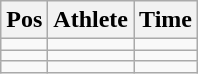<table class="wikitable">
<tr>
<th>Pos</th>
<th>Athlete</th>
<th>Time</th>
</tr>
<tr>
<td></td>
<td></td>
<td></td>
</tr>
<tr>
<td></td>
<td></td>
<td></td>
</tr>
<tr>
<td></td>
<td></td>
<td></td>
</tr>
</table>
